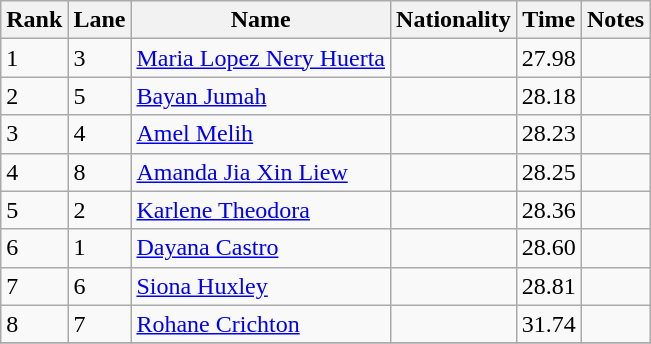<table class="wikitable">
<tr>
<th>Rank</th>
<th>Lane</th>
<th>Name</th>
<th>Nationality</th>
<th>Time</th>
<th>Notes</th>
</tr>
<tr>
<td>1</td>
<td>3</td>
<td><a href='#'>Maria Lopez Nery Huerta</a></td>
<td></td>
<td>27.98</td>
<td></td>
</tr>
<tr>
<td>2</td>
<td>5</td>
<td><a href='#'>Bayan Jumah</a></td>
<td></td>
<td>28.18</td>
<td></td>
</tr>
<tr>
<td>3</td>
<td>4</td>
<td><a href='#'>Amel Melih</a></td>
<td></td>
<td>28.23</td>
<td></td>
</tr>
<tr>
<td>4</td>
<td>8</td>
<td><a href='#'>Amanda Jia Xin Liew</a></td>
<td></td>
<td>28.25</td>
<td></td>
</tr>
<tr>
<td>5</td>
<td>2</td>
<td><a href='#'>Karlene Theodora</a></td>
<td></td>
<td>28.36</td>
<td></td>
</tr>
<tr>
<td>6</td>
<td>1</td>
<td><a href='#'>Dayana Castro</a></td>
<td></td>
<td>28.60</td>
<td></td>
</tr>
<tr>
<td>7</td>
<td>6</td>
<td><a href='#'>Siona Huxley</a></td>
<td></td>
<td>28.81</td>
<td></td>
</tr>
<tr>
<td>8</td>
<td>7</td>
<td><a href='#'>Rohane Crichton</a></td>
<td></td>
<td>31.74</td>
<td></td>
</tr>
<tr>
</tr>
</table>
